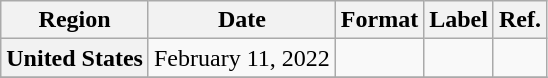<table class="wikitable plainrowheaders">
<tr>
<th scope="col">Region</th>
<th scope="col">Date</th>
<th scope="col">Format</th>
<th scope="col">Label</th>
<th scope="col">Ref.</th>
</tr>
<tr>
<th scope="row">United States</th>
<td>February 11, 2022</td>
<td></td>
<td></td>
<td></td>
</tr>
<tr>
</tr>
</table>
